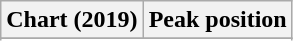<table class="wikitable sortable plainrowheaders" style="text-align:center">
<tr>
<th scope="col">Chart (2019)</th>
<th scope="col">Peak position</th>
</tr>
<tr>
</tr>
<tr>
</tr>
<tr>
</tr>
<tr>
</tr>
<tr>
</tr>
</table>
